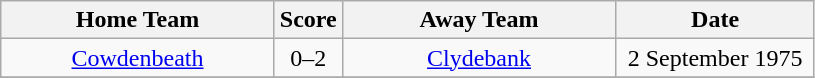<table class="wikitable" style="text-align:center;">
<tr>
<th width=175>Home Team</th>
<th width=20>Score</th>
<th width=175>Away Team</th>
<th width= 125>Date</th>
</tr>
<tr>
<td><a href='#'>Cowdenbeath</a></td>
<td>0–2</td>
<td><a href='#'>Clydebank</a></td>
<td>2 September 1975</td>
</tr>
<tr>
</tr>
</table>
